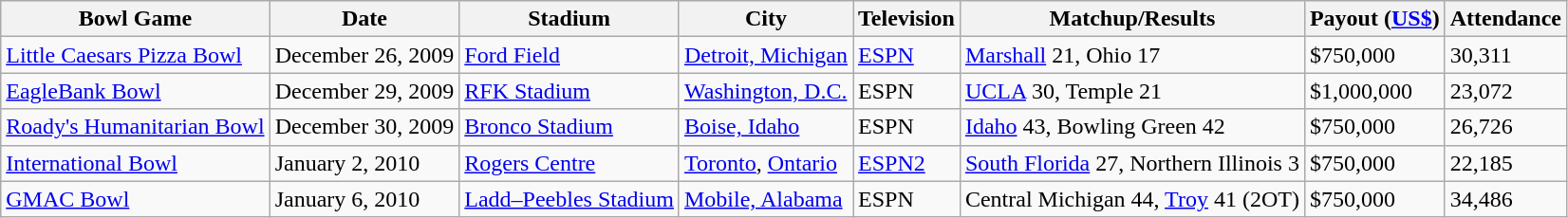<table class="wikitable">
<tr>
<th>Bowl Game</th>
<th>Date</th>
<th>Stadium</th>
<th>City</th>
<th>Television</th>
<th>Matchup/Results</th>
<th>Payout (<a href='#'>US$</a>)</th>
<th>Attendance</th>
</tr>
<tr>
<td><a href='#'>Little Caesars Pizza Bowl</a></td>
<td>December 26, 2009</td>
<td><a href='#'>Ford Field</a></td>
<td><a href='#'>Detroit, Michigan</a></td>
<td><a href='#'>ESPN</a></td>
<td><a href='#'>Marshall</a> 21, Ohio 17</td>
<td>$750,000</td>
<td>30,311</td>
</tr>
<tr>
<td><a href='#'>EagleBank Bowl</a></td>
<td>December 29, 2009</td>
<td><a href='#'>RFK Stadium</a></td>
<td><a href='#'>Washington, D.C.</a></td>
<td>ESPN</td>
<td><a href='#'>UCLA</a> 30, Temple 21</td>
<td>$1,000,000</td>
<td>23,072</td>
</tr>
<tr>
<td><a href='#'>Roady's Humanitarian Bowl</a></td>
<td>December 30, 2009</td>
<td><a href='#'>Bronco Stadium</a></td>
<td><a href='#'>Boise, Idaho</a></td>
<td>ESPN</td>
<td><a href='#'>Idaho</a> 43, Bowling Green 42</td>
<td>$750,000</td>
<td>26,726</td>
</tr>
<tr>
<td><a href='#'>International Bowl</a></td>
<td>January 2, 2010</td>
<td><a href='#'>Rogers Centre</a></td>
<td><a href='#'>Toronto</a>, <a href='#'>Ontario</a></td>
<td><a href='#'>ESPN2</a></td>
<td><a href='#'>South Florida</a> 27, Northern Illinois 3</td>
<td>$750,000</td>
<td>22,185</td>
</tr>
<tr>
<td><a href='#'>GMAC Bowl</a></td>
<td>January 6, 2010</td>
<td><a href='#'>Ladd–Peebles Stadium</a></td>
<td><a href='#'>Mobile, Alabama</a></td>
<td>ESPN</td>
<td>Central Michigan 44, <a href='#'>Troy</a> 41 (2OT)</td>
<td>$750,000</td>
<td>34,486</td>
</tr>
</table>
